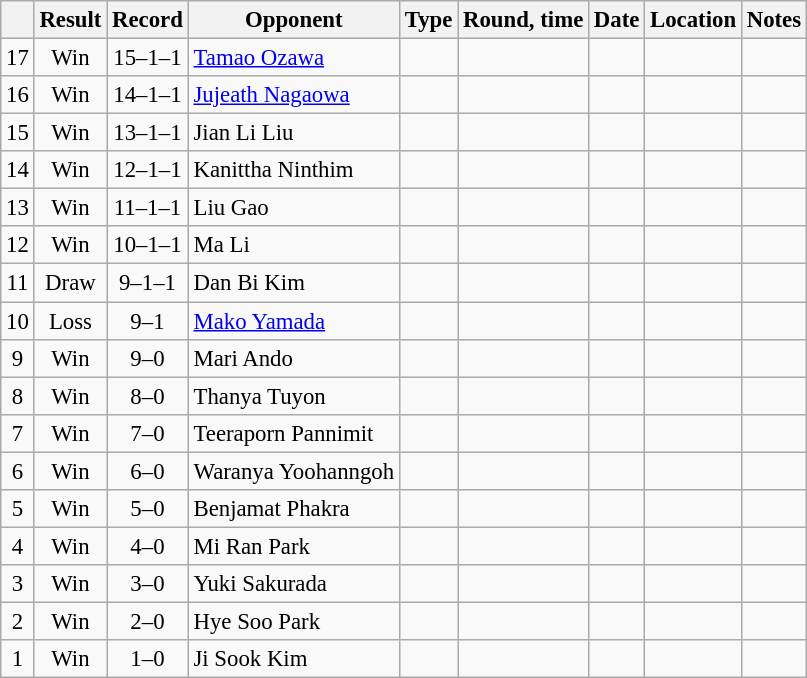<table class="wikitable" style="text-align:center; font-size:95%">
<tr>
<th></th>
<th>Result</th>
<th>Record</th>
<th>Opponent</th>
<th>Type</th>
<th>Round, time</th>
<th>Date</th>
<th>Location</th>
<th>Notes</th>
</tr>
<tr>
<td>17</td>
<td>Win</td>
<td>15–1–1</td>
<td align=left> <a href='#'>Tamao Ozawa</a></td>
<td></td>
<td></td>
<td></td>
<td align=left> </td>
<td align=left></td>
</tr>
<tr>
<td>16</td>
<td>Win</td>
<td>14–1–1</td>
<td align=left> <a href='#'>Jujeath Nagaowa</a></td>
<td></td>
<td></td>
<td></td>
<td align=left> </td>
<td align=left></td>
</tr>
<tr>
<td>15</td>
<td>Win</td>
<td>13–1–1</td>
<td align=left> Jian Li Liu</td>
<td></td>
<td></td>
<td></td>
<td align=left> </td>
<td align=left></td>
</tr>
<tr>
<td>14</td>
<td>Win</td>
<td>12–1–1</td>
<td align=left> Kanittha Ninthim</td>
<td></td>
<td></td>
<td></td>
<td align=left> </td>
<td align=left></td>
</tr>
<tr>
<td>13</td>
<td>Win</td>
<td>11–1–1</td>
<td align=left> Liu Gao</td>
<td></td>
<td></td>
<td></td>
<td align=left> </td>
<td align=left></td>
</tr>
<tr>
<td>12</td>
<td>Win</td>
<td>10–1–1</td>
<td align=left> Ma Li</td>
<td></td>
<td></td>
<td></td>
<td align=left> </td>
<td align=left></td>
</tr>
<tr>
<td>11</td>
<td>Draw</td>
<td>9–1–1</td>
<td align=left> Dan Bi Kim</td>
<td></td>
<td></td>
<td></td>
<td align=left> </td>
<td align=left></td>
</tr>
<tr>
<td>10</td>
<td>Loss</td>
<td>9–1</td>
<td align=left> <a href='#'>Mako Yamada</a></td>
<td></td>
<td></td>
<td></td>
<td align=left> </td>
<td align=left></td>
</tr>
<tr>
<td>9</td>
<td>Win</td>
<td>9–0</td>
<td align=left> Mari Ando</td>
<td></td>
<td></td>
<td></td>
<td align=left> </td>
<td align=left></td>
</tr>
<tr>
<td>8</td>
<td>Win</td>
<td>8–0</td>
<td align=left> Thanya Tuyon</td>
<td></td>
<td></td>
<td></td>
<td align=left> </td>
<td align=left></td>
</tr>
<tr>
<td>7</td>
<td>Win</td>
<td>7–0</td>
<td align=left> Teeraporn Pannimit</td>
<td></td>
<td></td>
<td></td>
<td align=left> </td>
<td align=left></td>
</tr>
<tr>
<td>6</td>
<td>Win</td>
<td>6–0</td>
<td align=left> Waranya Yoohanngoh</td>
<td></td>
<td></td>
<td></td>
<td align=left> </td>
<td align=left></td>
</tr>
<tr>
<td>5</td>
<td>Win</td>
<td>5–0</td>
<td align=left> Benjamat Phakra</td>
<td></td>
<td></td>
<td></td>
<td align=left> </td>
<td align=left></td>
</tr>
<tr>
<td>4</td>
<td>Win</td>
<td>4–0</td>
<td align=left> Mi Ran Park</td>
<td></td>
<td></td>
<td></td>
<td align=left> </td>
<td align=left></td>
</tr>
<tr>
<td>3</td>
<td>Win</td>
<td>3–0</td>
<td align=left> Yuki Sakurada</td>
<td></td>
<td></td>
<td></td>
<td align=left> </td>
<td align=left></td>
</tr>
<tr>
<td>2</td>
<td>Win</td>
<td>2–0</td>
<td align=left> Hye Soo Park</td>
<td></td>
<td></td>
<td></td>
<td align=left> </td>
<td align=left></td>
</tr>
<tr>
<td>1</td>
<td>Win</td>
<td>1–0</td>
<td align=left> Ji Sook Kim</td>
<td></td>
<td></td>
<td></td>
<td align=left> </td>
<td align=left></td>
</tr>
</table>
